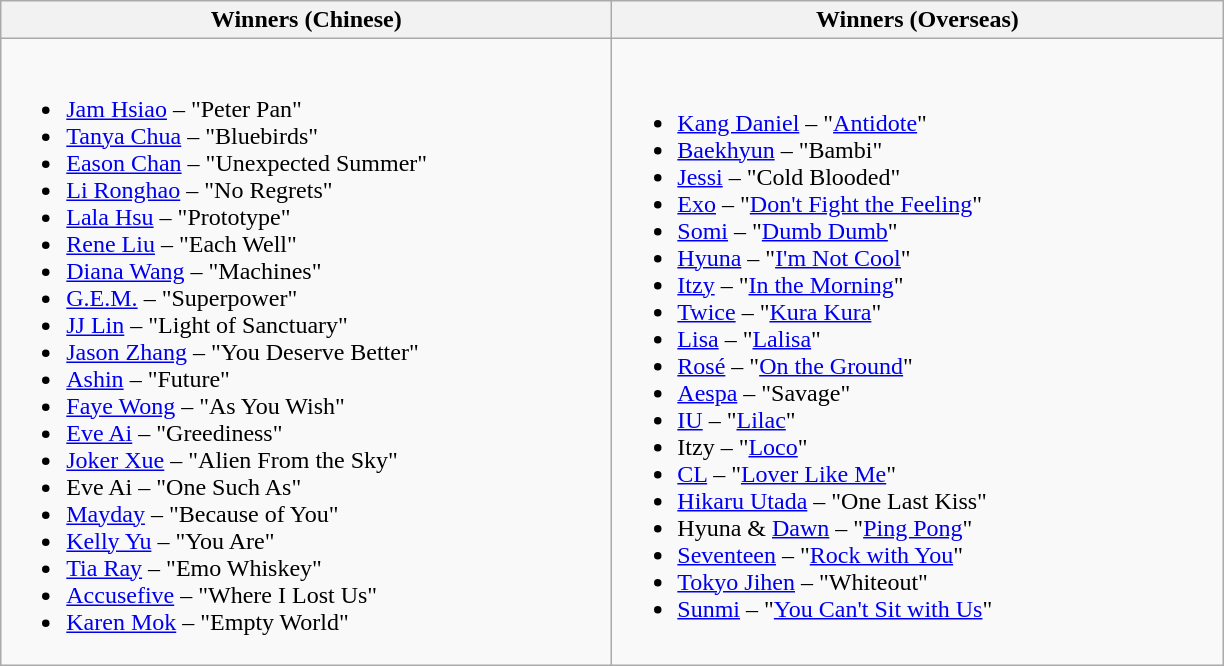<table class="wikitable">
<tr>
<th style="width:25em;">Winners (Chinese)</th>
<th style="width:25em;">Winners (Overseas)</th>
</tr>
<tr>
<td><br><ul><li><a href='#'>Jam Hsiao</a> – "Peter Pan"</li><li><a href='#'>Tanya Chua</a> – "Bluebirds"</li><li><a href='#'>Eason Chan</a> – "Unexpected Summer"</li><li><a href='#'>Li Ronghao</a> – "No Regrets"</li><li><a href='#'>Lala Hsu</a> – "Prototype"</li><li><a href='#'>Rene Liu</a> – "Each Well"</li><li><a href='#'>Diana Wang</a> – "Machines"</li><li><a href='#'>G.E.M.</a> – "Superpower"</li><li><a href='#'>JJ Lin</a> – "Light of Sanctuary"</li><li><a href='#'>Jason Zhang</a> – "You Deserve Better"</li><li><a href='#'>Ashin</a> – "Future"</li><li><a href='#'>Faye Wong</a> – "As You Wish"</li><li><a href='#'>Eve Ai</a> – "Greediness"</li><li><a href='#'>Joker Xue</a> – "Alien From the Sky"</li><li>Eve Ai – "One Such As"</li><li><a href='#'>Mayday</a> – "Because of You"</li><li><a href='#'>Kelly Yu</a> – "You Are"</li><li><a href='#'>Tia Ray</a> – "Emo Whiskey"</li><li><a href='#'>Accusefive</a> – "Where I Lost Us"</li><li><a href='#'>Karen Mok</a> – "Empty World"</li></ul></td>
<td><br><ul><li><a href='#'>Kang Daniel</a> – "<a href='#'>Antidote</a>"</li><li><a href='#'>Baekhyun</a> – "Bambi"</li><li><a href='#'>Jessi</a> – "Cold Blooded"</li><li><a href='#'>Exo</a> – "<a href='#'>Don't Fight the Feeling</a>"</li><li><a href='#'>Somi</a> – "<a href='#'>Dumb Dumb</a>"</li><li><a href='#'>Hyuna</a> – "<a href='#'>I'm Not Cool</a>"</li><li><a href='#'>Itzy</a> – "<a href='#'>In the Morning</a>"</li><li><a href='#'>Twice</a> – "<a href='#'>Kura Kura</a>"</li><li><a href='#'>Lisa</a> – "<a href='#'>Lalisa</a>"</li><li><a href='#'>Rosé</a> – "<a href='#'>On the Ground</a>"</li><li><a href='#'>Aespa</a> – "Savage"</li><li><a href='#'>IU</a> – "<a href='#'>Lilac</a>"</li><li>Itzy – "<a href='#'>Loco</a>"</li><li><a href='#'>CL</a> – "<a href='#'>Lover Like Me</a>"</li><li><a href='#'>Hikaru Utada</a> – "One Last Kiss"</li><li>Hyuna & <a href='#'>Dawn</a> – "<a href='#'>Ping Pong</a>"</li><li><a href='#'>Seventeen</a> – "<a href='#'>Rock with You</a>"</li><li><a href='#'>Tokyo Jihen</a> – "Whiteout"</li><li><a href='#'>Sunmi</a> – "<a href='#'>You Can't Sit with Us</a>"</li></ul></td>
</tr>
</table>
